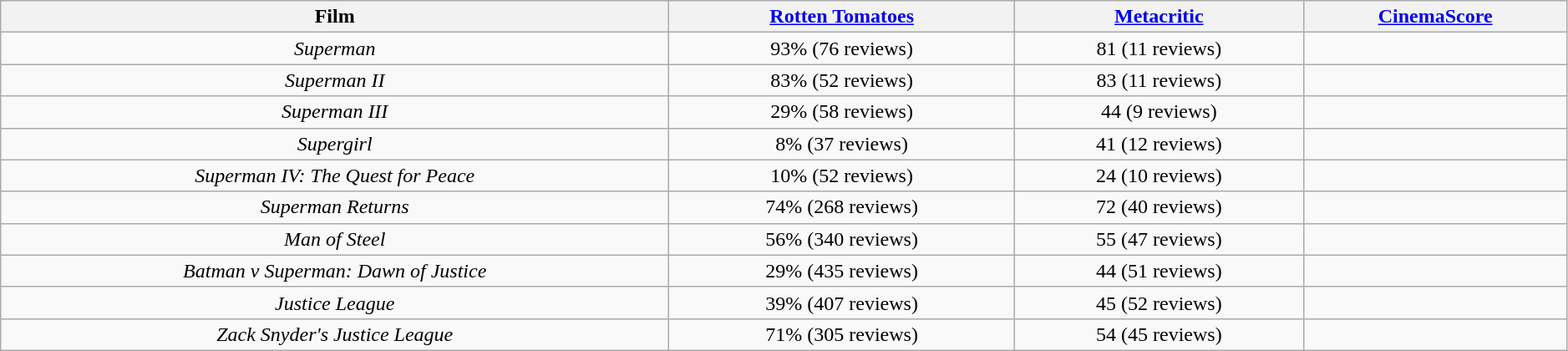<table class="wikitable sortable" style="width:99%; text-align:center;">
<tr>
<th>Film</th>
<th><a href='#'>Rotten Tomatoes</a></th>
<th><a href='#'>Metacritic</a></th>
<th><a href='#'>CinemaScore</a></th>
</tr>
<tr>
<td><em>Superman</em></td>
<td>93% (76 reviews)</td>
<td>81 (11 reviews)</td>
<td></td>
</tr>
<tr>
<td><em>Superman II</em></td>
<td>83% (52 reviews)</td>
<td>83 (11 reviews)</td>
<td></td>
</tr>
<tr>
<td><em>Superman III</em></td>
<td>29% (58 reviews)</td>
<td>44 (9 reviews)</td>
<td></td>
</tr>
<tr>
<td><em>Supergirl</em></td>
<td>8% (37 reviews)</td>
<td>41 (12 reviews)</td>
<td></td>
</tr>
<tr>
<td><em>Superman IV: The Quest for Peace</em></td>
<td>10% (52 reviews)</td>
<td>24 (10 reviews)</td>
<td></td>
</tr>
<tr>
<td><em>Superman Returns</em></td>
<td>74% (268 reviews)</td>
<td>72 (40 reviews)</td>
<td></td>
</tr>
<tr>
<td><em>Man of Steel</em></td>
<td>56% (340 reviews)</td>
<td>55 (47 reviews)</td>
<td></td>
</tr>
<tr>
<td><em>Batman v Superman: Dawn of Justice</em></td>
<td>29% (435 reviews)</td>
<td>44 (51 reviews)</td>
<td></td>
</tr>
<tr>
<td><em>Justice League</em></td>
<td>39% (407 reviews)</td>
<td>45 (52 reviews)</td>
<td></td>
</tr>
<tr>
<td><em>Zack Snyder's Justice League</em></td>
<td>71% (305 reviews)</td>
<td>54 (45 reviews)</td>
<td></td>
</tr>
</table>
